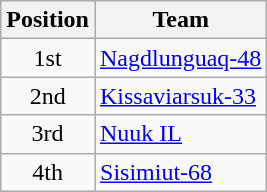<table class="wikitable">
<tr>
<th>Position</th>
<th>Team</th>
</tr>
<tr>
<td style="text-align:center">1st</td>
<td><a href='#'>Nagdlunguaq-48</a></td>
</tr>
<tr>
<td style="text-align:center">2nd</td>
<td><a href='#'>Kissaviarsuk-33</a></td>
</tr>
<tr>
<td style="text-align:center">3rd</td>
<td><a href='#'>Nuuk IL</a></td>
</tr>
<tr>
<td style="text-align:center">4th</td>
<td><a href='#'>Sisimiut-68</a></td>
</tr>
</table>
